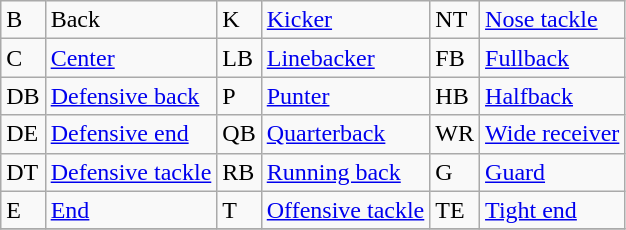<table class="wikitable">
<tr>
<td>B</td>
<td>Back</td>
<td>K</td>
<td><a href='#'>Kicker</a></td>
<td>NT</td>
<td><a href='#'>Nose tackle</a></td>
</tr>
<tr>
<td>C</td>
<td><a href='#'>Center</a></td>
<td>LB</td>
<td><a href='#'>Linebacker</a></td>
<td>FB</td>
<td><a href='#'>Fullback</a></td>
</tr>
<tr>
<td>DB</td>
<td><a href='#'>Defensive back</a></td>
<td>P</td>
<td><a href='#'>Punter</a></td>
<td>HB</td>
<td><a href='#'>Halfback</a></td>
</tr>
<tr>
<td>DE</td>
<td><a href='#'>Defensive end</a></td>
<td>QB</td>
<td><a href='#'>Quarterback</a></td>
<td>WR</td>
<td><a href='#'>Wide receiver</a></td>
</tr>
<tr>
<td>DT</td>
<td><a href='#'>Defensive tackle</a></td>
<td>RB</td>
<td><a href='#'>Running back</a></td>
<td>G</td>
<td><a href='#'>Guard</a></td>
</tr>
<tr>
<td>E</td>
<td><a href='#'>End</a></td>
<td>T</td>
<td><a href='#'>Offensive tackle</a></td>
<td>TE</td>
<td><a href='#'>Tight end</a></td>
</tr>
<tr>
</tr>
</table>
